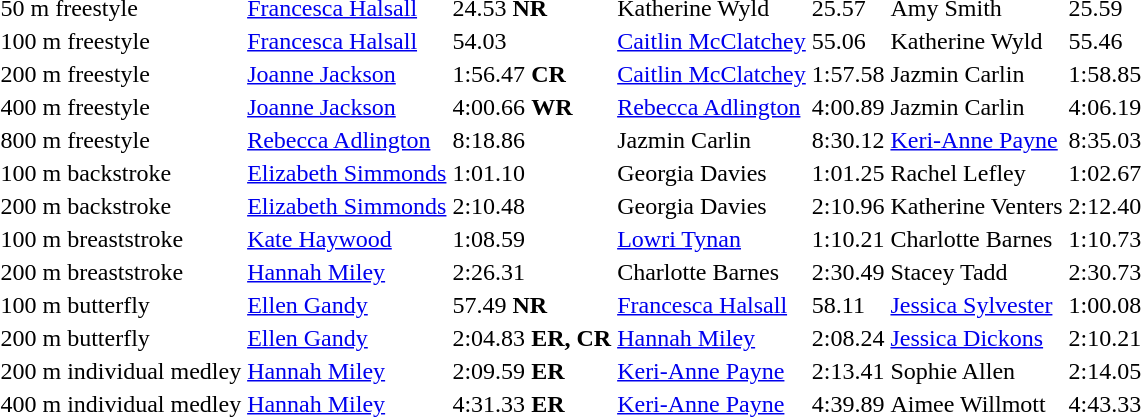<table>
<tr>
<td>50 m freestyle</td>
<td><a href='#'>Francesca Halsall</a></td>
<td>24.53 <strong>NR</strong></td>
<td>Katherine Wyld</td>
<td>25.57</td>
<td>Amy Smith</td>
<td>25.59</td>
</tr>
<tr>
<td>100 m freestyle</td>
<td><a href='#'>Francesca Halsall</a></td>
<td>54.03</td>
<td><a href='#'>Caitlin McClatchey</a></td>
<td>55.06</td>
<td>Katherine Wyld</td>
<td>55.46</td>
</tr>
<tr>
<td>200 m freestyle</td>
<td><a href='#'>Joanne Jackson</a></td>
<td>1:56.47 <strong>CR</strong></td>
<td><a href='#'>Caitlin McClatchey</a></td>
<td>1:57.58</td>
<td>Jazmin Carlin</td>
<td>1:58.85</td>
</tr>
<tr>
<td>400 m freestyle</td>
<td><a href='#'>Joanne Jackson</a></td>
<td>4:00.66 <strong>WR</strong></td>
<td><a href='#'>Rebecca Adlington</a></td>
<td>4:00.89</td>
<td>Jazmin Carlin</td>
<td>4:06.19</td>
</tr>
<tr>
<td>800 m freestyle</td>
<td><a href='#'>Rebecca Adlington</a></td>
<td>8:18.86</td>
<td>Jazmin Carlin</td>
<td>8:30.12</td>
<td><a href='#'>Keri-Anne Payne</a></td>
<td>8:35.03</td>
</tr>
<tr>
<td>100 m backstroke</td>
<td><a href='#'>Elizabeth Simmonds</a></td>
<td>1:01.10</td>
<td>Georgia Davies</td>
<td>1:01.25</td>
<td>Rachel Lefley</td>
<td>1:02.67</td>
</tr>
<tr>
<td>200 m backstroke</td>
<td><a href='#'>Elizabeth Simmonds</a></td>
<td>2:10.48</td>
<td>Georgia Davies</td>
<td>2:10.96</td>
<td>Katherine Venters</td>
<td>2:12.40</td>
</tr>
<tr>
<td>100 m breaststroke</td>
<td><a href='#'>Kate Haywood</a></td>
<td>1:08.59</td>
<td><a href='#'>Lowri Tynan</a></td>
<td>1:10.21</td>
<td>Charlotte Barnes</td>
<td>1:10.73</td>
</tr>
<tr>
<td>200 m breaststroke</td>
<td><a href='#'>Hannah Miley</a></td>
<td>2:26.31</td>
<td>Charlotte Barnes</td>
<td>2:30.49</td>
<td>Stacey Tadd</td>
<td>2:30.73</td>
</tr>
<tr>
<td>100 m butterfly</td>
<td><a href='#'>Ellen Gandy</a></td>
<td>57.49 <strong>NR</strong></td>
<td><a href='#'>Francesca Halsall</a></td>
<td>58.11</td>
<td><a href='#'>Jessica Sylvester</a></td>
<td>1:00.08</td>
</tr>
<tr>
<td>200 m butterfly</td>
<td><a href='#'>Ellen Gandy</a></td>
<td>2:04.83 <strong>ER, CR</strong></td>
<td><a href='#'>Hannah Miley</a></td>
<td>2:08.24</td>
<td><a href='#'>Jessica Dickons</a></td>
<td>2:10.21</td>
</tr>
<tr>
<td>200 m individual medley</td>
<td><a href='#'>Hannah Miley</a></td>
<td>2:09.59 <strong>ER</strong></td>
<td><a href='#'>Keri-Anne Payne</a></td>
<td>2:13.41</td>
<td>Sophie Allen</td>
<td>2:14.05</td>
</tr>
<tr>
<td>400 m individual medley</td>
<td><a href='#'>Hannah Miley</a></td>
<td>4:31.33 <strong>ER</strong></td>
<td><a href='#'>Keri-Anne Payne</a></td>
<td>4:39.89</td>
<td>Aimee Willmott</td>
<td>4:43.33</td>
</tr>
</table>
